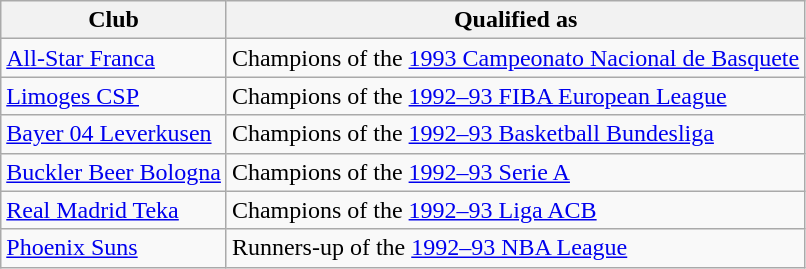<table class="wikitable" style="margin-left:0.5em;">
<tr>
<th>Club</th>
<th>Qualified as</th>
</tr>
<tr>
<td> <a href='#'>All-Star Franca</a></td>
<td>Champions of the <a href='#'>1993 Campeonato Nacional de Basquete</a></td>
</tr>
<tr>
<td> <a href='#'>Limoges CSP</a></td>
<td>Champions of the <a href='#'>1992–93 FIBA European League</a></td>
</tr>
<tr>
<td> <a href='#'>Bayer 04 Leverkusen</a></td>
<td>Champions of the <a href='#'>1992–93 Basketball Bundesliga</a></td>
</tr>
<tr>
<td> <a href='#'>Buckler Beer Bologna</a></td>
<td>Champions of the <a href='#'>1992–93 Serie A</a></td>
</tr>
<tr>
<td> <a href='#'>Real Madrid Teka</a></td>
<td>Champions of the <a href='#'>1992–93 Liga ACB</a></td>
</tr>
<tr>
<td> <a href='#'>Phoenix Suns</a></td>
<td>Runners-up of the <a href='#'>1992–93 NBA League</a></td>
</tr>
</table>
